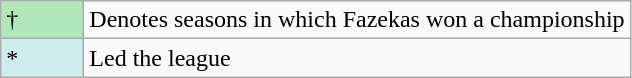<table class="wikitable">
<tr>
<td style="background:#afe6ba; width:3em;">†</td>
<td>Denotes seasons in which Fazekas won a championship</td>
</tr>
<tr>
<td style="background:#CFECEC; width:1em">*</td>
<td>Led the league</td>
</tr>
</table>
